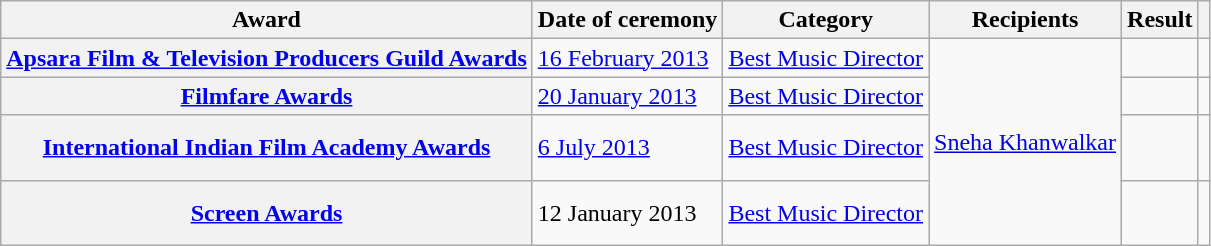<table class="wikitable plainrowheaders sortable">
<tr>
<th scope="col">Award</th>
<th scope="col">Date of ceremony</th>
<th scope="col">Category</th>
<th scope="col">Recipients</th>
<th scope="col">Result</th>
<th scope="col" class="unsortable"></th>
</tr>
<tr>
<th scope="row"><a href='#'>Apsara Film & Television Producers Guild Awards</a></th>
<td><a href='#'>16 February 2013</a></td>
<td><a href='#'>Best Music Director</a></td>
<td rowspan="4"><a href='#'>Sneha Khanwalkar</a></td>
<td></td>
<td style="text-align:center;"><br></td>
</tr>
<tr>
<th scope="row"><a href='#'>Filmfare Awards</a></th>
<td><a href='#'>20 January 2013</a></td>
<td><a href='#'>Best Music Director</a></td>
<td></td>
<td style="text-align:center;"><br></td>
</tr>
<tr>
<th scope="row"><a href='#'>International Indian Film Academy Awards</a></th>
<td><a href='#'>6 July 2013</a></td>
<td><a href='#'>Best Music Director</a></td>
<td></td>
<td style="text-align:center;"><br><br></td>
</tr>
<tr>
<th scope="row"><a href='#'>Screen Awards</a></th>
<td>12 January 2013</td>
<td><a href='#'>Best Music Director</a></td>
<td></td>
<td style="text-align:center;"><br><br></td>
</tr>
</table>
